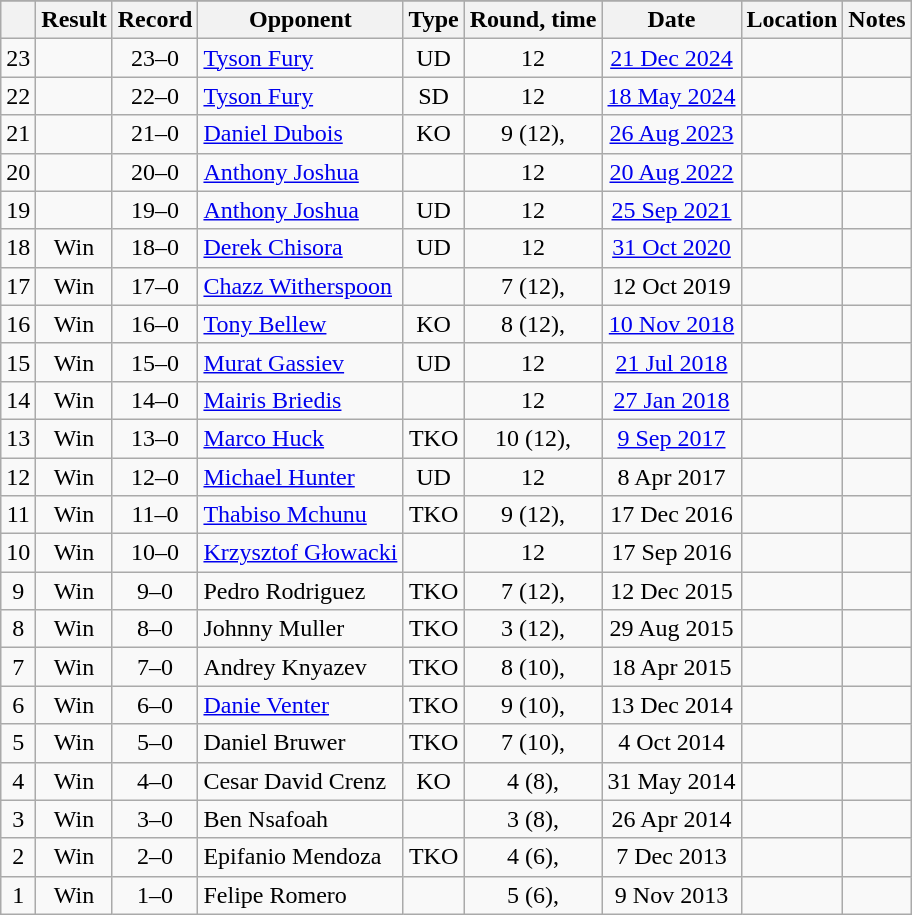<table class="wikitable" style="text-align:center">
<tr>
</tr>
<tr>
<th></th>
<th>Result</th>
<th>Record</th>
<th>Opponent</th>
<th>Type</th>
<th>Round, time</th>
<th>Date</th>
<th>Location</th>
<th>Notes</th>
</tr>
<tr>
<td>23</td>
<td></td>
<td>23–0</td>
<td style="text-align:left;"><a href='#'>Tyson Fury</a></td>
<td>UD</td>
<td>12</td>
<td><a href='#'>21 Dec 2024</a></td>
<td style="text-align:left;"></td>
<td style="text-align:left;"></td>
</tr>
<tr>
<td>22</td>
<td></td>
<td>22–0</td>
<td style="text-align:left;"><a href='#'>Tyson Fury</a></td>
<td>SD</td>
<td>12</td>
<td><a href='#'>18 May 2024</a></td>
<td style="text-align:left;"></td>
<td style="text-align:left;"></td>
</tr>
<tr>
<td>21</td>
<td></td>
<td>21–0</td>
<td style="text-align:left;"><a href='#'>Daniel Dubois</a></td>
<td>KO</td>
<td>9 (12), </td>
<td><a href='#'>26 Aug 2023</a></td>
<td style="text-align:left;"></td>
<td style="text-align:left;"></td>
</tr>
<tr>
<td>20</td>
<td></td>
<td>20–0</td>
<td style="text-align:left;"><a href='#'>Anthony Joshua</a></td>
<td></td>
<td>12</td>
<td><a href='#'>20 Aug 2022</a></td>
<td style="text-align:left;"></td>
<td style="text-align:left;"></td>
</tr>
<tr>
<td>19</td>
<td></td>
<td>19–0</td>
<td style="text-align:left;"><a href='#'>Anthony Joshua</a></td>
<td>UD</td>
<td>12</td>
<td><a href='#'>25 Sep 2021</a></td>
<td style="text-align:left;"></td>
<td style="text-align:left;"></td>
</tr>
<tr>
<td>18</td>
<td>Win</td>
<td>18–0</td>
<td style="text-align:left;"><a href='#'>Derek Chisora</a></td>
<td>UD</td>
<td>12</td>
<td><a href='#'>31 Oct 2020</a></td>
<td style="text-align:left;"></td>
<td style="text-align:left;"></td>
</tr>
<tr>
<td>17</td>
<td>Win</td>
<td>17–0</td>
<td style="text-align:left;"><a href='#'>Chazz Witherspoon</a></td>
<td></td>
<td>7 (12), </td>
<td>12 Oct 2019</td>
<td style="text-align:left;"></td>
<td></td>
</tr>
<tr>
<td>16</td>
<td>Win</td>
<td>16–0</td>
<td style="text-align:left;"><a href='#'>Tony Bellew</a></td>
<td>KO</td>
<td>8 (12), </td>
<td><a href='#'>10 Nov 2018</a></td>
<td style="text-align:left;"></td>
<td style="text-align:left;"></td>
</tr>
<tr>
<td>15</td>
<td>Win</td>
<td>15–0</td>
<td style="text-align:left;"><a href='#'>Murat Gassiev</a></td>
<td>UD</td>
<td>12</td>
<td><a href='#'>21 Jul 2018</a></td>
<td style="text-align:left;"></td>
<td style="text-align:left;"></td>
</tr>
<tr>
<td>14</td>
<td>Win</td>
<td>14–0</td>
<td style="text-align:left;"><a href='#'>Mairis Briedis</a></td>
<td></td>
<td>12</td>
<td><a href='#'>27 Jan 2018</a></td>
<td style="text-align:left;"></td>
<td style="text-align:left;"></td>
</tr>
<tr>
<td>13</td>
<td>Win</td>
<td>13–0</td>
<td style="text-align:left;"><a href='#'>Marco Huck</a></td>
<td>TKO</td>
<td>10 (12), </td>
<td><a href='#'>9 Sep 2017</a></td>
<td style="text-align:left;"></td>
<td style="text-align:left;"></td>
</tr>
<tr>
<td>12</td>
<td>Win</td>
<td>12–0</td>
<td style="text-align:left;"><a href='#'>Michael Hunter</a></td>
<td>UD</td>
<td>12</td>
<td>8 Apr 2017</td>
<td style="text-align:left;"></td>
<td style="text-align:left;"></td>
</tr>
<tr>
<td>11</td>
<td>Win</td>
<td>11–0</td>
<td style="text-align:left;"><a href='#'>Thabiso Mchunu</a></td>
<td>TKO</td>
<td>9 (12), </td>
<td>17 Dec 2016</td>
<td style="text-align:left;"></td>
<td style="text-align:left;"></td>
</tr>
<tr>
<td>10</td>
<td>Win</td>
<td>10–0</td>
<td style="text-align:left;"><a href='#'>Krzysztof Głowacki</a></td>
<td></td>
<td>12</td>
<td>17 Sep 2016</td>
<td style="text-align:left;"></td>
<td style="text-align:left;"></td>
</tr>
<tr>
<td>9</td>
<td>Win</td>
<td>9–0</td>
<td style="text-align:left;">Pedro Rodriguez</td>
<td>TKO</td>
<td>7 (12), </td>
<td>12 Dec 2015</td>
<td style="text-align:left;"></td>
<td style="text-align:left;"></td>
</tr>
<tr>
<td>8</td>
<td>Win</td>
<td>8–0</td>
<td style="text-align:left;">Johnny Muller</td>
<td>TKO</td>
<td>3 (12), </td>
<td>29 Aug 2015</td>
<td style="text-align:left;"></td>
<td style="text-align:left;"></td>
</tr>
<tr>
<td>7</td>
<td>Win</td>
<td>7–0</td>
<td style="text-align:left;">Andrey Knyazev</td>
<td>TKO</td>
<td>8 (10), </td>
<td>18 Apr 2015</td>
<td style="text-align:left;"></td>
<td style="text-align:left;"></td>
</tr>
<tr>
<td>6</td>
<td>Win</td>
<td>6–0</td>
<td style="text-align:left;"><a href='#'>Danie Venter</a></td>
<td>TKO</td>
<td>9 (10), </td>
<td>13 Dec 2014</td>
<td style="text-align:left;"></td>
<td style="text-align:left;"></td>
</tr>
<tr>
<td>5</td>
<td>Win</td>
<td>5–0</td>
<td style="text-align:left;">Daniel Bruwer</td>
<td>TKO</td>
<td>7 (10), </td>
<td>4 Oct 2014</td>
<td style="text-align:left;"></td>
<td style="text-align:left;"></td>
</tr>
<tr>
<td>4</td>
<td>Win</td>
<td>4–0</td>
<td style="text-align:left;">Cesar David Crenz</td>
<td>KO</td>
<td>4 (8), </td>
<td>31 May 2014</td>
<td style="text-align:left;"></td>
<td></td>
</tr>
<tr>
<td>3</td>
<td>Win</td>
<td>3–0</td>
<td style="text-align:left;">Ben Nsafoah</td>
<td></td>
<td>3 (8), </td>
<td>26 Apr 2014</td>
<td style="text-align:left;"></td>
<td></td>
</tr>
<tr>
<td>2</td>
<td>Win</td>
<td>2–0</td>
<td style="text-align:left;">Epifanio Mendoza</td>
<td>TKO</td>
<td>4 (6), </td>
<td>7 Dec 2013</td>
<td style="text-align:left;"></td>
<td></td>
</tr>
<tr>
<td>1</td>
<td>Win</td>
<td>1–0</td>
<td style="text-align:left;">Felipe Romero</td>
<td></td>
<td>5 (6), </td>
<td>9 Nov 2013</td>
<td style="text-align:left;"></td>
<td></td>
</tr>
</table>
